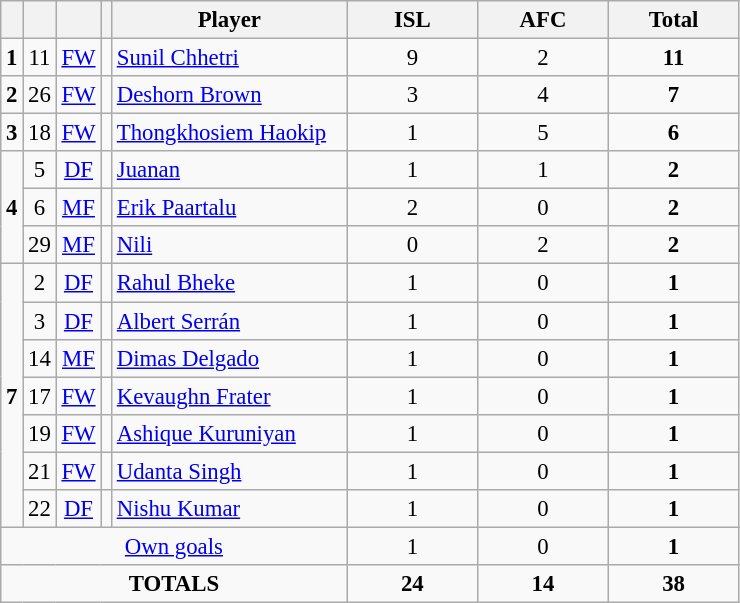<table class="wikitable" style="font-size: 95%; text-align: center;">
<tr>
<th rowspan="1" !width=15></th>
<th rowspan="1" !width=15></th>
<th rowspan="1" !width=15></th>
<th rowspan="1" !width=15></th>
<th width=150>Player</th>
<th width=80>ISL</th>
<th width=80>AFC</th>
<th width=80>Total</th>
</tr>
<tr>
<td rowspan=1><strong>1</strong></td>
<td>11</td>
<td><a href='#'>FW</a></td>
<td></td>
<td align=left><a href='#'>Sunil Chhetri</a></td>
<td>9</td>
<td>2</td>
<td><strong>11</strong></td>
</tr>
<tr>
<td rowspan=1><strong>2</strong></td>
<td>26</td>
<td><a href='#'>FW</a></td>
<td></td>
<td align=left><a href='#'>Deshorn Brown</a></td>
<td>3</td>
<td>4</td>
<td><strong>7</strong></td>
</tr>
<tr>
<td rowspan=1><strong>3</strong></td>
<td>18</td>
<td><a href='#'>FW</a></td>
<td></td>
<td align=left><a href='#'>Thongkhosiem Haokip</a></td>
<td>1</td>
<td>5</td>
<td><strong>6</strong></td>
</tr>
<tr>
<td rowspan=3><strong>4</strong></td>
<td>5</td>
<td><a href='#'>DF</a></td>
<td></td>
<td align=left><a href='#'>Juanan</a></td>
<td>1</td>
<td>1</td>
<td><strong>2</strong></td>
</tr>
<tr>
<td>6</td>
<td><a href='#'>MF</a></td>
<td></td>
<td align=left><a href='#'>Erik Paartalu</a></td>
<td>2</td>
<td>0</td>
<td><strong>2</strong></td>
</tr>
<tr>
<td>29</td>
<td><a href='#'>MF</a></td>
<td></td>
<td align=left><a href='#'>Nili</a></td>
<td>0</td>
<td>2</td>
<td><strong>2</strong></td>
</tr>
<tr>
<td rowspan=7><strong>7</strong></td>
<td>2</td>
<td><a href='#'>DF</a></td>
<td></td>
<td align=left><a href='#'>Rahul Bheke</a></td>
<td>1</td>
<td>0</td>
<td><strong>1</strong></td>
</tr>
<tr>
<td>3</td>
<td><a href='#'>DF</a></td>
<td></td>
<td align=left><a href='#'>Albert Serrán</a></td>
<td>1</td>
<td>0</td>
<td><strong>1</strong></td>
</tr>
<tr>
<td>14</td>
<td><a href='#'>MF</a></td>
<td></td>
<td align=left><a href='#'>Dimas Delgado</a></td>
<td>1</td>
<td>0</td>
<td><strong>1</strong></td>
</tr>
<tr>
<td>17</td>
<td><a href='#'>FW</a></td>
<td></td>
<td align=left><a href='#'>Kevaughn Frater</a></td>
<td>1</td>
<td>0</td>
<td><strong>1</strong></td>
</tr>
<tr>
<td>19</td>
<td><a href='#'>FW</a></td>
<td></td>
<td align=left><a href='#'>Ashique Kuruniyan</a></td>
<td>1</td>
<td>0</td>
<td><strong>1</strong></td>
</tr>
<tr>
<td>21</td>
<td><a href='#'>FW</a></td>
<td></td>
<td align=left><a href='#'>Udanta Singh</a></td>
<td>1</td>
<td>0</td>
<td><strong>1</strong></td>
</tr>
<tr>
<td>22</td>
<td><a href='#'>DF</a></td>
<td></td>
<td align=left><a href='#'>Nishu Kumar</a></td>
<td>1</td>
<td>0</td>
<td><strong>1</strong></td>
</tr>
<tr>
<td colspan=5><a href='#'>Own goals</a></td>
<td>1</td>
<td>0</td>
<td><strong>1</strong></td>
</tr>
<tr>
<td colspan="5"><strong>TOTALS</strong></td>
<td><strong>24</strong></td>
<td><strong>14</strong></td>
<td><strong>38</strong></td>
</tr>
</table>
